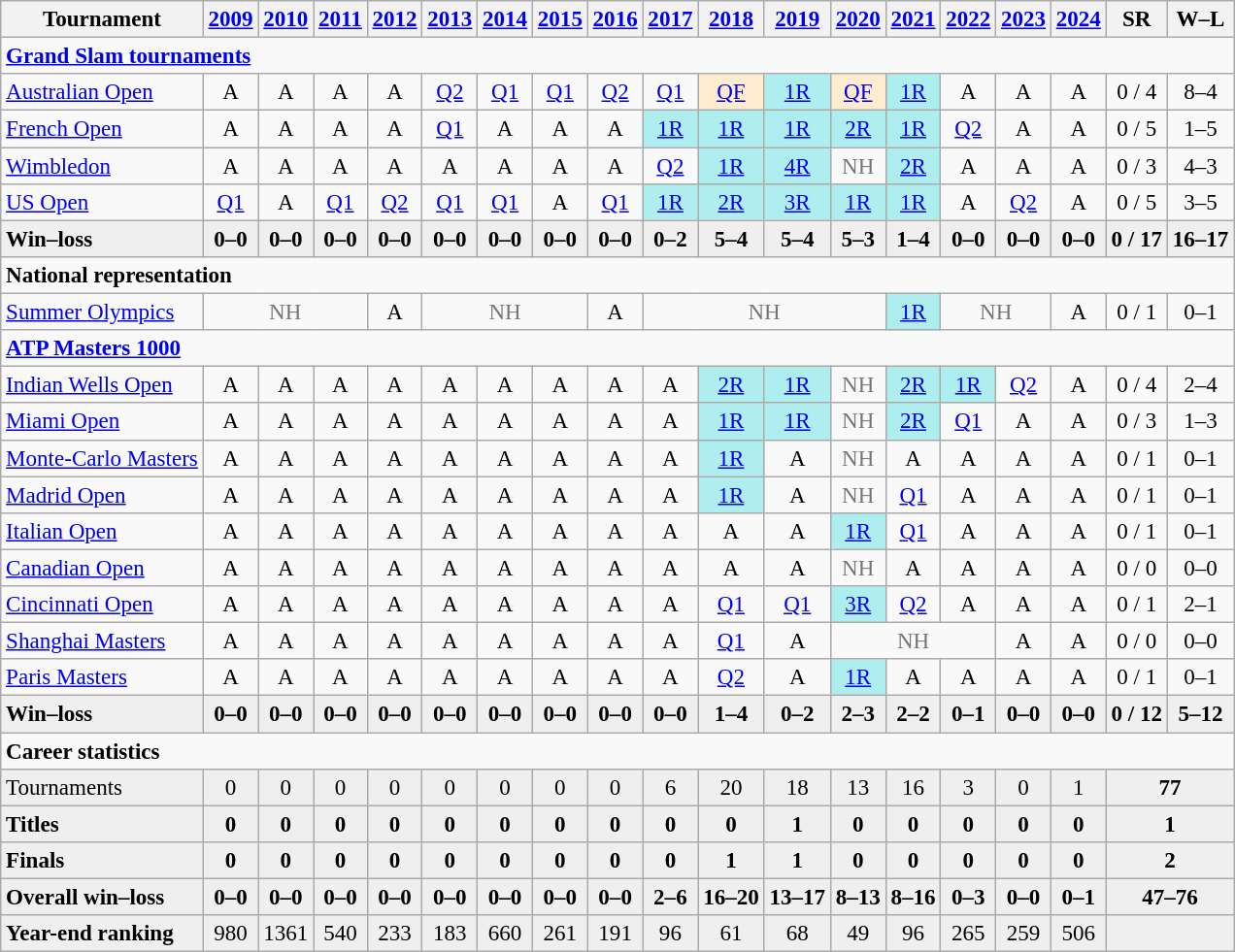<table class="wikitable nowrap" style=text-align:center;font-size:96%>
<tr>
<th>Tournament</th>
<th><a href='#'>2009</a></th>
<th><a href='#'>2010</a></th>
<th><a href='#'>2011</a></th>
<th><a href='#'>2012</a></th>
<th><a href='#'>2013</a></th>
<th><a href='#'>2014</a></th>
<th><a href='#'>2015</a></th>
<th><a href='#'>2016</a></th>
<th><a href='#'>2017</a></th>
<th><a href='#'>2018</a></th>
<th><a href='#'>2019</a></th>
<th><a href='#'>2020</a></th>
<th><a href='#'>2021</a></th>
<th><a href='#'>2022</a></th>
<th><a href='#'>2023</a></th>
<th><a href='#'>2024</a></th>
<th>SR</th>
<th>W–L</th>
</tr>
<tr>
<td colspan=19 align=left><strong><a href='#'>Grand Slam tournaments</a></strong></td>
</tr>
<tr>
<td align=left><a href='#'>Australian Open</a></td>
<td>A</td>
<td>A</td>
<td>A</td>
<td>A</td>
<td><a href='#'>Q2</a></td>
<td><a href='#'>Q1</a></td>
<td><a href='#'>Q1</a></td>
<td><a href='#'>Q2</a></td>
<td><a href='#'>Q1</a></td>
<td bgcolor=ffebcd><a href='#'>QF</a></td>
<td bgcolor=afeeee><a href='#'>1R</a></td>
<td bgcolor=ffebcd><a href='#'>QF</a></td>
<td bgcolor=afeeee><a href='#'>1R</a></td>
<td>A</td>
<td>A</td>
<td>A</td>
<td>0 / 4</td>
<td>8–4</td>
</tr>
<tr>
<td align=left><a href='#'>French Open</a></td>
<td>A</td>
<td>A</td>
<td>A</td>
<td>A</td>
<td><a href='#'>Q1</a></td>
<td>A</td>
<td>A</td>
<td>A</td>
<td bgcolor=afeeee><a href='#'>1R</a></td>
<td bgcolor=afeeee><a href='#'>1R</a></td>
<td bgcolor=afeeee><a href='#'>1R</a></td>
<td bgcolor=afeeee><a href='#'>2R</a></td>
<td bgcolor=afeeee><a href='#'>1R</a></td>
<td><a href='#'>Q2</a></td>
<td>A</td>
<td>A</td>
<td>0 / 5</td>
<td>1–5</td>
</tr>
<tr>
<td align=left><a href='#'>Wimbledon</a></td>
<td>A</td>
<td>A</td>
<td>A</td>
<td>A</td>
<td>A</td>
<td>A</td>
<td>A</td>
<td>A</td>
<td><a href='#'>Q2</a></td>
<td bgcolor=afeeee><a href='#'>1R</a></td>
<td bgcolor=afeeee><a href='#'>4R</a></td>
<td style=color:#767676>NH</td>
<td bgcolor=afeeee><a href='#'>2R</a></td>
<td>A</td>
<td>A</td>
<td>A</td>
<td>0 / 3</td>
<td>4–3</td>
</tr>
<tr>
<td align=left><a href='#'>US Open</a></td>
<td><a href='#'>Q1</a></td>
<td>A</td>
<td><a href='#'>Q1</a></td>
<td><a href='#'>Q2</a></td>
<td><a href='#'>Q1</a></td>
<td><a href='#'>Q1</a></td>
<td>A</td>
<td><a href='#'>Q1</a></td>
<td bgcolor=afeeee><a href='#'>1R</a></td>
<td bgcolor=afeeee><a href='#'>2R</a></td>
<td bgcolor=afeeee><a href='#'>3R</a></td>
<td bgcolor=afeeee><a href='#'>1R</a></td>
<td bgcolor=afeeee><a href='#'>1R</a></td>
<td>A</td>
<td><a href='#'>Q2</a></td>
<td>A</td>
<td>0 / 5</td>
<td>3–5</td>
</tr>
<tr style=font-weight:bold;background:#efefef>
<td style=text-align:left>Win–loss</td>
<td>0–0</td>
<td>0–0</td>
<td>0–0</td>
<td>0–0</td>
<td>0–0</td>
<td>0–0</td>
<td>0–0</td>
<td>0–0</td>
<td>0–2</td>
<td>5–4</td>
<td>5–4</td>
<td>5–3</td>
<td>1–4</td>
<td>0–0</td>
<td>0–0</td>
<td>0–0</td>
<td>0 / 17</td>
<td>16–17</td>
</tr>
<tr>
<td colspan=19 align=left><strong>National representation</strong></td>
</tr>
<tr>
<td align=left><a href='#'>Summer Olympics</a></td>
<td colspan=3 style=color:#767676>NH</td>
<td>A</td>
<td colspan=3 style=color:#767676>NH</td>
<td>A</td>
<td colspan=4 style=color:#767676>NH</td>
<td style=background:#afeeee><a href='#'>1R</a></td>
<td colspan=2 style=color:#767676>NH</td>
<td>A</td>
<td>0 / 1</td>
<td>0–1</td>
</tr>
<tr>
<td colspan=19 align=left><strong><a href='#'>ATP Masters 1000</a></strong></td>
</tr>
<tr>
<td align=left><a href='#'>Indian Wells Open</a></td>
<td>A</td>
<td>A</td>
<td>A</td>
<td>A</td>
<td>A</td>
<td>A</td>
<td>A</td>
<td>A</td>
<td>A</td>
<td bgcolor=afeeee><a href='#'>2R</a></td>
<td bgcolor=afeeee><a href='#'>1R</a></td>
<td style=color:#767676>NH</td>
<td bgcolor=afeeee><a href='#'>2R</a></td>
<td bgcolor=afeeee><a href='#'>1R</a></td>
<td><a href='#'>Q2</a></td>
<td>A</td>
<td>0 / 4</td>
<td>2–4</td>
</tr>
<tr>
<td align=left><a href='#'>Miami Open</a></td>
<td>A</td>
<td>A</td>
<td>A</td>
<td>A</td>
<td>A</td>
<td>A</td>
<td>A</td>
<td>A</td>
<td>A</td>
<td bgcolor=afeeee><a href='#'>1R</a></td>
<td bgcolor=afeeee><a href='#'>1R</a></td>
<td style=color:#767676>NH</td>
<td bgcolor=afeeee><a href='#'>2R</a></td>
<td><a href='#'>Q1</a></td>
<td>A</td>
<td>A</td>
<td>0 / 3</td>
<td>1–3</td>
</tr>
<tr>
<td align=left><a href='#'>Monte-Carlo Masters</a></td>
<td>A</td>
<td>A</td>
<td>A</td>
<td>A</td>
<td>A</td>
<td>A</td>
<td>A</td>
<td>A</td>
<td>A</td>
<td bgcolor=afeeee><a href='#'>1R</a></td>
<td>A</td>
<td style=color:#767676>NH</td>
<td>A</td>
<td>A</td>
<td>A</td>
<td>A</td>
<td>0 / 1</td>
<td>0–1</td>
</tr>
<tr>
<td align=left><a href='#'>Madrid Open</a></td>
<td>A</td>
<td>A</td>
<td>A</td>
<td>A</td>
<td>A</td>
<td>A</td>
<td>A</td>
<td>A</td>
<td>A</td>
<td bgcolor=afeeee><a href='#'>1R</a></td>
<td>A</td>
<td style=color:#767676>NH</td>
<td><a href='#'>Q1</a></td>
<td>A</td>
<td>A</td>
<td>A</td>
<td>0 / 1</td>
<td>0–1</td>
</tr>
<tr>
<td align=left><a href='#'>Italian Open</a></td>
<td>A</td>
<td>A</td>
<td>A</td>
<td>A</td>
<td>A</td>
<td>A</td>
<td>A</td>
<td>A</td>
<td>A</td>
<td>A</td>
<td>A</td>
<td bgcolor=afeeee><a href='#'>1R</a></td>
<td><a href='#'>Q1</a></td>
<td>A</td>
<td>A</td>
<td>A</td>
<td>0 / 1</td>
<td>0–1</td>
</tr>
<tr>
<td align=left><a href='#'>Canadian Open</a></td>
<td>A</td>
<td>A</td>
<td>A</td>
<td>A</td>
<td>A</td>
<td>A</td>
<td>A</td>
<td>A</td>
<td>A</td>
<td>A</td>
<td>A</td>
<td style=color:#767676>NH</td>
<td>A</td>
<td>A</td>
<td>A</td>
<td>A</td>
<td>0 / 0</td>
<td>0–0</td>
</tr>
<tr>
<td align=left><a href='#'>Cincinnati Open</a></td>
<td>A</td>
<td>A</td>
<td>A</td>
<td>A</td>
<td>A</td>
<td>A</td>
<td>A</td>
<td>A</td>
<td>A</td>
<td><a href='#'>Q1</a></td>
<td><a href='#'>Q1</a></td>
<td bgcolor=afeeee><a href='#'>3R</a></td>
<td><a href='#'>Q2</a></td>
<td>A</td>
<td>A</td>
<td>A</td>
<td>0 / 1</td>
<td>2–1</td>
</tr>
<tr>
<td align=left><a href='#'>Shanghai Masters</a></td>
<td>A</td>
<td>A</td>
<td>A</td>
<td>A</td>
<td>A</td>
<td>A</td>
<td>A</td>
<td>A</td>
<td>A</td>
<td><a href='#'>Q1</a></td>
<td>A</td>
<td colspan="3" style="color:#767676">NH</td>
<td>A</td>
<td>A</td>
<td>0 / 0</td>
<td>0–0</td>
</tr>
<tr>
<td align=left><a href='#'>Paris Masters</a></td>
<td>A</td>
<td>A</td>
<td>A</td>
<td>A</td>
<td>A</td>
<td>A</td>
<td>A</td>
<td>A</td>
<td>A</td>
<td><a href='#'>Q2</a></td>
<td>A</td>
<td bgcolor=afeeee><a href='#'>1R</a></td>
<td>A</td>
<td>A</td>
<td>A</td>
<td>A</td>
<td>0 / 1</td>
<td>0–1</td>
</tr>
<tr style=font-weight:bold;background:#efefef>
<td style=text-align:left>Win–loss</td>
<td>0–0</td>
<td>0–0</td>
<td>0–0</td>
<td>0–0</td>
<td>0–0</td>
<td>0–0</td>
<td>0–0</td>
<td>0–0</td>
<td>0–0</td>
<td>1–4</td>
<td>0–2</td>
<td>2–3</td>
<td>2–2</td>
<td>0–1</td>
<td>0–0</td>
<td>0–0</td>
<td>0 / 12</td>
<td>5–12</td>
</tr>
<tr>
<td colspan=19 align=left><strong>Career statistics</strong></td>
</tr>
<tr bgcolor=efefef>
<td align=left>Tournaments</td>
<td>0</td>
<td>0</td>
<td>0</td>
<td>0</td>
<td>0</td>
<td>0</td>
<td>0</td>
<td>0</td>
<td>6</td>
<td>20</td>
<td>18</td>
<td>13</td>
<td>16</td>
<td>3</td>
<td>0</td>
<td>1</td>
<td colspan=2><strong>77</strong></td>
</tr>
<tr style=font-weight:bold;background:#efefef>
<td style=text-align:left>Titles</td>
<td>0</td>
<td>0</td>
<td>0</td>
<td>0</td>
<td>0</td>
<td>0</td>
<td>0</td>
<td>0</td>
<td>0</td>
<td>0</td>
<td>1</td>
<td>0</td>
<td>0</td>
<td>0</td>
<td>0</td>
<td>0</td>
<td colspan=2>1</td>
</tr>
<tr style=font-weight:bold;background:#efefef>
<td style=text-align:left>Finals</td>
<td>0</td>
<td>0</td>
<td>0</td>
<td>0</td>
<td>0</td>
<td>0</td>
<td>0</td>
<td>0</td>
<td>0</td>
<td>1</td>
<td>1</td>
<td>0</td>
<td>0</td>
<td>0</td>
<td>0</td>
<td>0</td>
<td colspan=2>2</td>
</tr>
<tr style=font-weight:bold;background:#efefef>
<td style=text-align:left>Overall win–loss</td>
<td>0–0</td>
<td>0–0</td>
<td>0–0</td>
<td>0–0</td>
<td>0–0</td>
<td>0–0</td>
<td>0–0</td>
<td>0–0</td>
<td>2–6</td>
<td>16–20</td>
<td>13–17</td>
<td>8–13</td>
<td>8–16</td>
<td>0–3</td>
<td>0–0</td>
<td>0–1</td>
<td colspan=2>47–76</td>
</tr>
<tr bgcolor=efefef>
<td align=left><strong>Year-end ranking</strong></td>
<td>980</td>
<td>1361</td>
<td>540</td>
<td>233</td>
<td>183</td>
<td>660</td>
<td>261</td>
<td>191</td>
<td>96</td>
<td>61</td>
<td>68</td>
<td>49</td>
<td>96</td>
<td>265</td>
<td>259</td>
<td>506</td>
<td colspan=2><strong></strong></td>
</tr>
</table>
